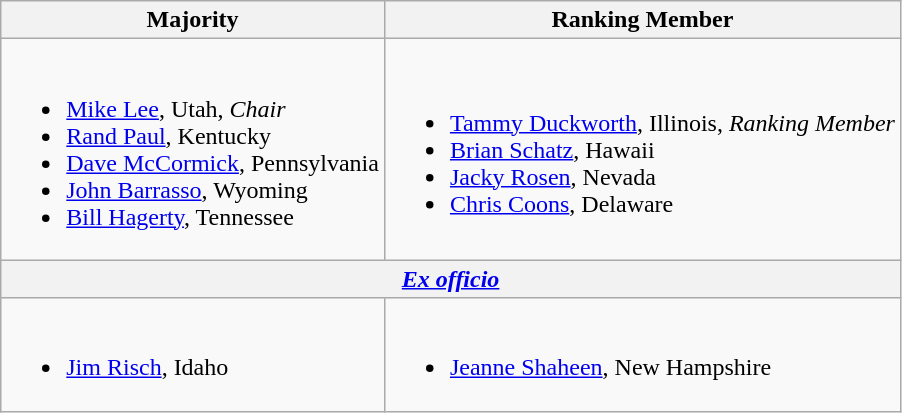<table class=wikitable>
<tr>
<th>Majority</th>
<th>Ranking Member</th>
</tr>
<tr>
<td><br><ul><li><a href='#'>Mike Lee</a>, Utah, <em>Chair</em></li><li><a href='#'>Rand Paul</a>, Kentucky</li><li><a href='#'>Dave McCormick</a>, Pennsylvania</li><li><a href='#'>John Barrasso</a>, Wyoming</li><li><a href='#'>Bill Hagerty</a>, Tennessee</li></ul></td>
<td><br><ul><li><a href='#'>Tammy Duckworth</a>, Illinois, <em>Ranking Member</em></li><li><a href='#'>Brian Schatz</a>, Hawaii</li><li><a href='#'>Jacky Rosen</a>, Nevada</li><li><a href='#'>Chris Coons</a>, Delaware</li></ul></td>
</tr>
<tr>
<th colspan=2><em><a href='#'>Ex officio</a></em></th>
</tr>
<tr>
<td><br><ul><li><a href='#'>Jim Risch</a>, Idaho</li></ul></td>
<td><br><ul><li><a href='#'>Jeanne Shaheen</a>, New Hampshire</li></ul></td>
</tr>
</table>
